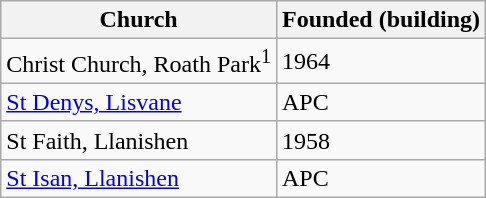<table class="wikitable">
<tr>
<th>Church</th>
<th>Founded (building)</th>
</tr>
<tr>
<td>Christ Church, Roath Park<sup>1</sup></td>
<td>1964</td>
</tr>
<tr>
<td><a href='#'>St Denys, Lisvane</a></td>
<td>APC</td>
</tr>
<tr>
<td>St Faith, Llanishen</td>
<td>1958</td>
</tr>
<tr>
<td><a href='#'>St Isan, Llanishen</a></td>
<td>APC</td>
</tr>
</table>
